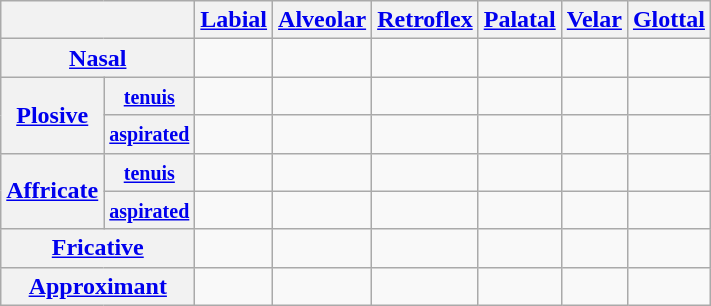<table class="wikitable" style="text-align:center">
<tr>
<th colspan="2"></th>
<th><a href='#'>Labial</a></th>
<th><a href='#'>Alveolar</a></th>
<th><a href='#'>Retroflex</a></th>
<th><a href='#'>Palatal</a></th>
<th><a href='#'>Velar</a></th>
<th><a href='#'>Glottal</a></th>
</tr>
<tr>
<th colspan="2"><a href='#'>Nasal</a></th>
<td></td>
<td></td>
<td></td>
<td></td>
<td></td>
<td></td>
</tr>
<tr>
<th rowspan="2"><a href='#'>Plosive</a></th>
<th><small><a href='#'>tenuis</a></small></th>
<td></td>
<td></td>
<td></td>
<td></td>
<td></td>
<td></td>
</tr>
<tr>
<th><small><a href='#'>aspirated</a></small></th>
<td></td>
<td></td>
<td></td>
<td></td>
<td></td>
<td></td>
</tr>
<tr>
<th rowspan="2"><a href='#'>Affricate</a></th>
<th><small><a href='#'>tenuis</a></small></th>
<td></td>
<td></td>
<td></td>
<td></td>
<td></td>
<td></td>
</tr>
<tr>
<th><small><a href='#'>aspirated</a></small></th>
<td></td>
<td></td>
<td></td>
<td></td>
<td></td>
<td></td>
</tr>
<tr>
<th colspan="2"><a href='#'>Fricative</a></th>
<td>  </td>
<td></td>
<td></td>
<td></td>
<td></td>
<td></td>
</tr>
<tr>
<th colspan="2"><a href='#'>Approximant</a></th>
<td></td>
<td></td>
<td></td>
<td></td>
<td></td>
<td></td>
</tr>
</table>
